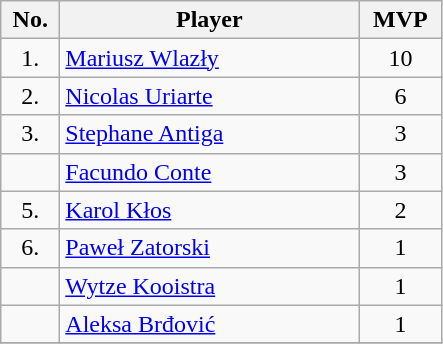<table class="wikitable sortable">
<tr>
<th style="width:2em">No.</th>
<th style="width:12em">Player</th>
<th style="width:3em">MVP</th>
</tr>
<tr>
<td align=center>1.</td>
<td> <a href='#'>Mariusz Wlazły</a></td>
<td align=center>10</td>
</tr>
<tr>
<td align=center>2.</td>
<td> <a href='#'>Nicolas Uriarte</a></td>
<td align=center>6</td>
</tr>
<tr>
<td align=center>3.</td>
<td> <a href='#'>Stephane Antiga</a></td>
<td align=center>3</td>
</tr>
<tr>
<td align=center></td>
<td> <a href='#'>Facundo Conte</a></td>
<td align=center>3</td>
</tr>
<tr>
<td align=center>5.</td>
<td> <a href='#'>Karol Kłos</a></td>
<td align=center>2</td>
</tr>
<tr>
<td align=center>6.</td>
<td> <a href='#'>Paweł Zatorski</a></td>
<td align=center>1</td>
</tr>
<tr>
<td align=center></td>
<td> <a href='#'>Wytze Kooistra</a></td>
<td align=center>1</td>
</tr>
<tr>
<td align=center></td>
<td> <a href='#'>Aleksa Brđović</a></td>
<td align=center>1</td>
</tr>
<tr>
</tr>
</table>
